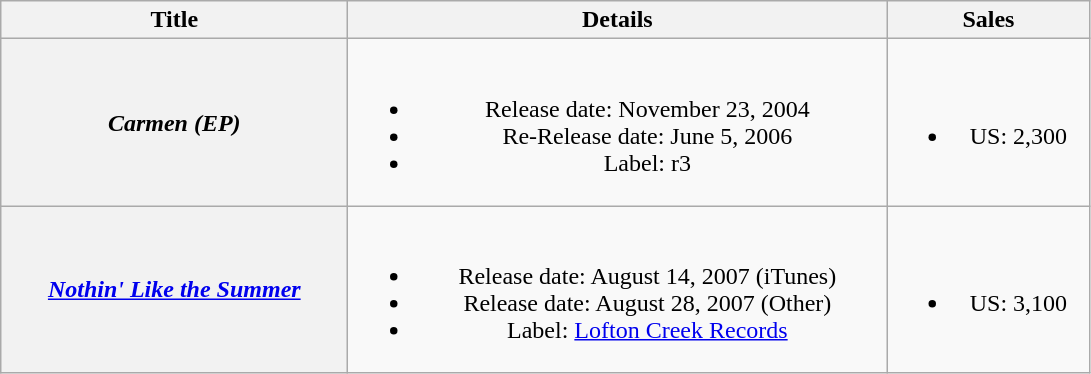<table class="wikitable plainrowheaders" style="text-align:center;">
<tr>
<th style="width:14em;">Title</th>
<th style="width:22em;">Details</th>
<th style="width:8em;">Sales</th>
</tr>
<tr>
<th scope="row"><em>Carmen (EP)</em></th>
<td><br><ul><li>Release date: November 23, 2004</li><li>Re-Release date: June 5, 2006</li><li>Label: r3</li></ul></td>
<td><br><ul><li>US: 2,300</li></ul></td>
</tr>
<tr>
<th scope="row"><em><a href='#'>Nothin' Like the Summer</a></em></th>
<td><br><ul><li>Release date: August 14, 2007 (iTunes)</li><li>Release date: August 28, 2007 (Other)</li><li>Label: <a href='#'>Lofton Creek Records</a></li></ul></td>
<td><br><ul><li>US: 3,100</li></ul></td>
</tr>
</table>
